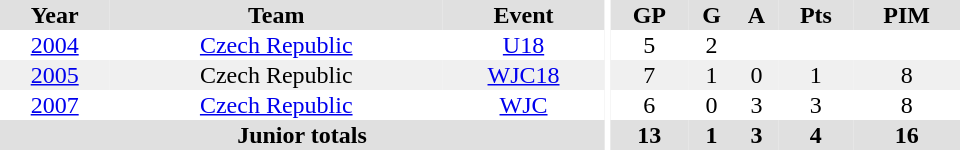<table border="0" cellpadding="1" cellspacing="0" ID="Table3" style="text-align:center; width:40em">
<tr ALIGN="center" bgcolor="#e0e0e0">
<th>Year</th>
<th>Team</th>
<th>Event</th>
<th rowspan="99" bgcolor="#ffffff"></th>
<th>GP</th>
<th>G</th>
<th>A</th>
<th>Pts</th>
<th>PIM</th>
</tr>
<tr>
<td><a href='#'>2004</a></td>
<td><a href='#'>Czech Republic</a></td>
<td><a href='#'>U18</a></td>
<td>5</td>
<td>2</td>
<td></td>
<td></td>
<td></td>
</tr>
<tr bgcolor="#f0f0f0">
<td><a href='#'>2005</a></td>
<td>Czech Republic</td>
<td><a href='#'>WJC18</a></td>
<td>7</td>
<td>1</td>
<td>0</td>
<td>1</td>
<td>8</td>
</tr>
<tr>
<td><a href='#'>2007</a></td>
<td><a href='#'>Czech Republic</a></td>
<td><a href='#'>WJC</a></td>
<td>6</td>
<td>0</td>
<td>3</td>
<td>3</td>
<td>8</td>
</tr>
<tr bgcolor="#e0e0e0">
<th colspan="3">Junior totals</th>
<th>13</th>
<th>1</th>
<th>3</th>
<th>4</th>
<th>16</th>
</tr>
</table>
